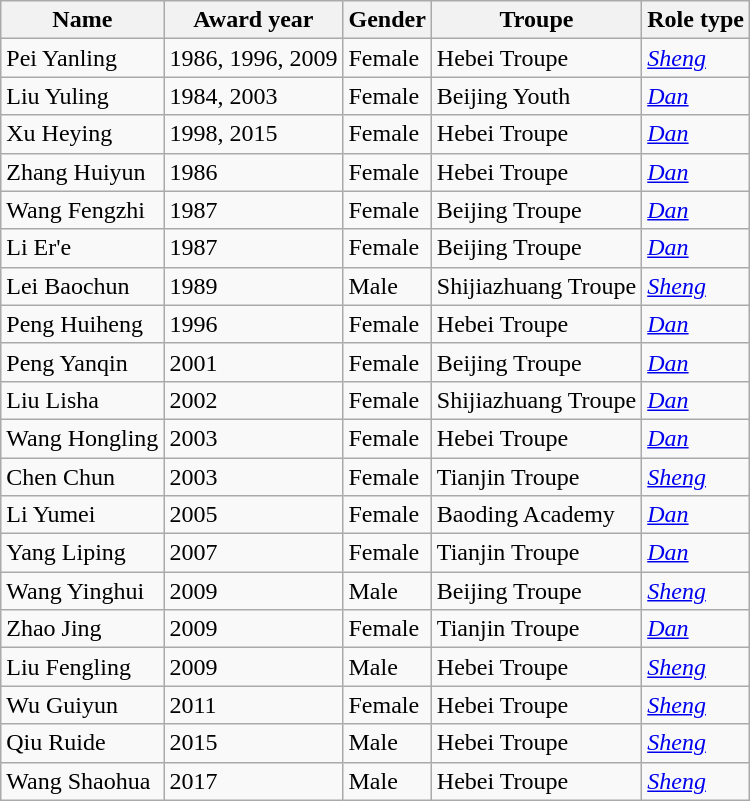<table class="wikitable sortable">
<tr>
<th>Name</th>
<th>Award year</th>
<th>Gender</th>
<th>Troupe</th>
<th>Role type</th>
</tr>
<tr>
<td>Pei Yanling</td>
<td>1986, 1996, 2009</td>
<td>Female</td>
<td>Hebei Troupe</td>
<td><em><a href='#'>Sheng</a></em></td>
</tr>
<tr>
<td>Liu Yuling</td>
<td>1984, 2003</td>
<td>Female</td>
<td>Beijing Youth</td>
<td><em><a href='#'>Dan</a></em></td>
</tr>
<tr>
<td>Xu Heying</td>
<td>1998, 2015</td>
<td>Female</td>
<td>Hebei Troupe</td>
<td><em><a href='#'>Dan</a></em></td>
</tr>
<tr>
<td>Zhang Huiyun</td>
<td>1986</td>
<td>Female</td>
<td>Hebei Troupe</td>
<td><em><a href='#'>Dan</a></em></td>
</tr>
<tr>
<td>Wang Fengzhi</td>
<td>1987</td>
<td>Female</td>
<td>Beijing Troupe</td>
<td><em><a href='#'>Dan</a></em></td>
</tr>
<tr>
<td>Li Er'e</td>
<td>1987</td>
<td>Female</td>
<td>Beijing Troupe</td>
<td><em><a href='#'>Dan</a></em></td>
</tr>
<tr>
<td>Lei Baochun</td>
<td>1989</td>
<td>Male</td>
<td>Shijiazhuang Troupe</td>
<td><em><a href='#'>Sheng</a></em></td>
</tr>
<tr>
<td>Peng Huiheng</td>
<td>1996</td>
<td>Female</td>
<td>Hebei Troupe</td>
<td><em><a href='#'>Dan</a></em></td>
</tr>
<tr>
<td>Peng Yanqin</td>
<td>2001</td>
<td>Female</td>
<td>Beijing Troupe</td>
<td><em><a href='#'>Dan</a></em></td>
</tr>
<tr>
<td>Liu Lisha</td>
<td>2002</td>
<td>Female</td>
<td>Shijiazhuang Troupe</td>
<td><em><a href='#'>Dan</a></em></td>
</tr>
<tr>
<td>Wang Hongling</td>
<td>2003</td>
<td>Female</td>
<td>Hebei Troupe</td>
<td><em><a href='#'>Dan</a></em></td>
</tr>
<tr>
<td>Chen Chun</td>
<td>2003</td>
<td>Female</td>
<td>Tianjin Troupe</td>
<td><em><a href='#'>Sheng</a></em></td>
</tr>
<tr>
<td>Li Yumei</td>
<td>2005</td>
<td>Female</td>
<td>Baoding Academy</td>
<td><em><a href='#'>Dan</a></em></td>
</tr>
<tr>
<td>Yang Liping</td>
<td>2007</td>
<td>Female</td>
<td>Tianjin Troupe</td>
<td><em><a href='#'>Dan</a></em></td>
</tr>
<tr>
<td>Wang Yinghui</td>
<td>2009</td>
<td>Male</td>
<td>Beijing Troupe</td>
<td><em><a href='#'>Sheng</a></em></td>
</tr>
<tr>
<td>Zhao Jing</td>
<td>2009</td>
<td>Female</td>
<td>Tianjin Troupe</td>
<td><em><a href='#'>Dan</a></em></td>
</tr>
<tr>
<td>Liu Fengling</td>
<td>2009</td>
<td>Male</td>
<td>Hebei Troupe</td>
<td><em><a href='#'>Sheng</a></em></td>
</tr>
<tr>
<td>Wu Guiyun</td>
<td>2011</td>
<td>Female</td>
<td>Hebei Troupe</td>
<td><em><a href='#'>Sheng</a></em></td>
</tr>
<tr>
<td>Qiu Ruide</td>
<td>2015</td>
<td>Male</td>
<td>Hebei Troupe</td>
<td><em><a href='#'>Sheng</a></em></td>
</tr>
<tr>
<td>Wang Shaohua</td>
<td>2017</td>
<td>Male</td>
<td>Hebei Troupe</td>
<td><em><a href='#'>Sheng</a></em></td>
</tr>
</table>
